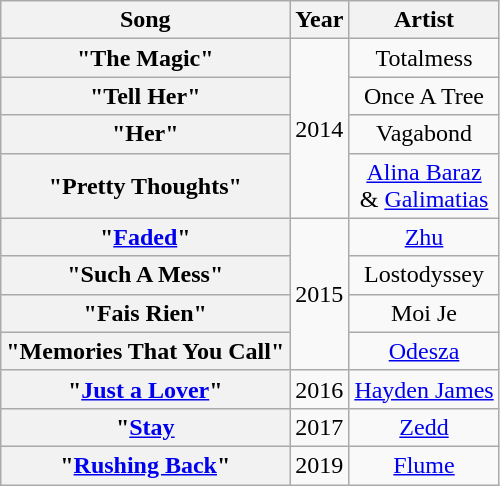<table class="wikitable plainrowheaders" style="text-align:center;">
<tr>
<th scope="col">Song</th>
<th scope="col">Year</th>
<th scope="col">Artist</th>
</tr>
<tr>
<th scope="row">"The Magic"</th>
<td rowspan="4">2014</td>
<td>Totalmess</td>
</tr>
<tr>
<th scope="row">"Tell Her"</th>
<td>Once A Tree</td>
</tr>
<tr>
<th scope="row">"Her"</th>
<td>Vagabond</td>
</tr>
<tr>
<th scope="row">"Pretty Thoughts" <br></th>
<td><a href='#'>Alina Baraz</a> <br>& <a href='#'>Galimatias</a></td>
</tr>
<tr>
<th scope="row">"<a href='#'>Faded</a>"</th>
<td rowspan="4">2015</td>
<td><a href='#'>Zhu</a></td>
</tr>
<tr>
<th scope="row">"Such A Mess"</th>
<td>Lostodyssey</td>
</tr>
<tr>
<th scope="row">"Fais Rien"</th>
<td>Moi Je</td>
</tr>
<tr>
<th scope="row">"Memories That You Call"<br></th>
<td><a href='#'>Odesza</a></td>
</tr>
<tr>
<th scope="row">"<a href='#'>Just a Lover</a>"<br></th>
<td>2016</td>
<td><a href='#'>Hayden James</a></td>
</tr>
<tr>
<th scope="row">"<a href='#'>Stay</a><br></th>
<td>2017</td>
<td><a href='#'>Zedd</a></td>
</tr>
<tr>
<th scope="row">"<a href='#'>Rushing Back</a>"<br></th>
<td>2019</td>
<td><a href='#'>Flume</a></td>
</tr>
</table>
